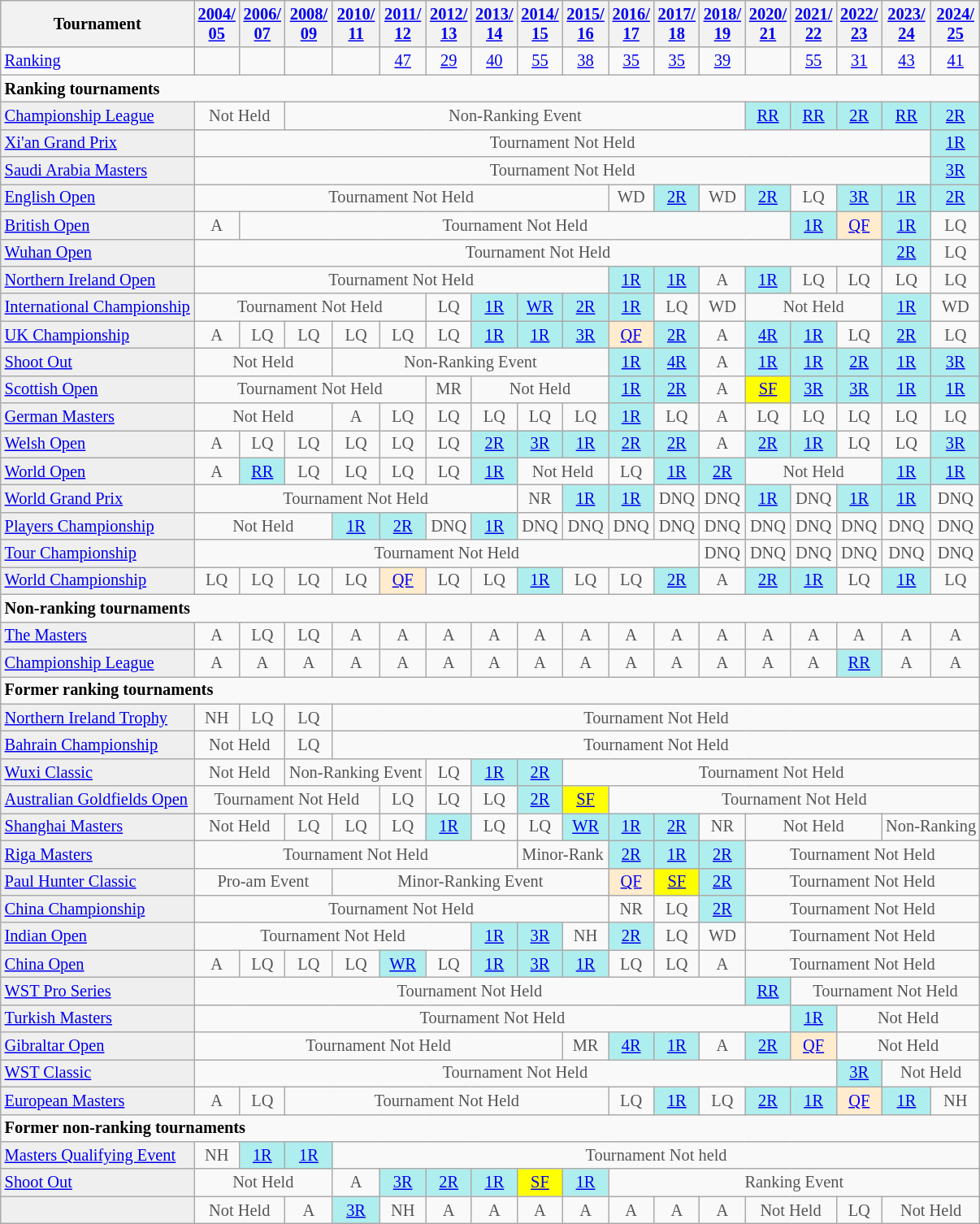<table class="wikitable"  style="font-size:85%;">
<tr>
<th>Tournament</th>
<th><a href='#'>2004/<br>05</a></th>
<th><a href='#'>2006/<br>07</a></th>
<th><a href='#'>2008/<br>09</a></th>
<th><a href='#'>2010/<br>11</a></th>
<th><a href='#'>2011/<br>12</a></th>
<th><a href='#'>2012/<br>13</a></th>
<th><a href='#'>2013/<br>14</a></th>
<th><a href='#'>2014/<br>15</a></th>
<th><a href='#'>2015/<br>16</a></th>
<th><a href='#'>2016/<br>17</a></th>
<th><a href='#'>2017/<br>18</a></th>
<th><a href='#'>2018/<br>19</a></th>
<th><a href='#'>2020/<br>21</a></th>
<th><a href='#'>2021/<br>22</a></th>
<th><a href='#'>2022/<br>23</a></th>
<th><a href='#'>2023/<br>24</a></th>
<th><a href='#'>2024/<br>25</a></th>
</tr>
<tr>
<td><a href='#'>Ranking</a></td>
<td align="center"></td>
<td align="center"></td>
<td align="center"></td>
<td align="center"></td>
<td align="center"><a href='#'>47</a></td>
<td align="center"><a href='#'>29</a></td>
<td align="center"><a href='#'>40</a></td>
<td align="center"><a href='#'>55</a></td>
<td align="center"><a href='#'>38</a></td>
<td align="center"><a href='#'>35</a></td>
<td align="center"><a href='#'>35</a></td>
<td align="center"><a href='#'>39</a></td>
<td align="center"></td>
<td align="center"><a href='#'>55</a></td>
<td align="center"><a href='#'>31</a></td>
<td align="center"><a href='#'>43</a></td>
<td align="center"><a href='#'>41</a></td>
</tr>
<tr>
<td colspan="20"><strong>Ranking tournaments</strong></td>
</tr>
<tr>
<td style="background:#EFEFEF;"><a href='#'>Championship League</a></td>
<td align="center" colspan="2" style="color:#555555;">Not Held</td>
<td align="center" colspan="10" style="color:#555555;">Non-Ranking Event</td>
<td align="center" style="background:#afeeee;"><a href='#'>RR</a></td>
<td align="center" style="background:#afeeee;"><a href='#'>RR</a></td>
<td align="center" style="background:#afeeee;"><a href='#'>2R</a></td>
<td align="center" style="background:#afeeee;"><a href='#'>RR</a></td>
<td align="center" style="background:#afeeee;"><a href='#'>2R</a></td>
</tr>
<tr>
<td style="background:#EFEFEF;"><a href='#'>Xi'an Grand Prix</a></td>
<td align="center" colspan="16" style="color:#555555;">Tournament Not Held</td>
<td align="center" style="background:#afeeee;"><a href='#'>1R</a></td>
</tr>
<tr>
<td style="background:#EFEFEF;"><a href='#'>Saudi Arabia Masters</a></td>
<td align="center" colspan="16" style="color:#555555;">Tournament Not Held</td>
<td align="center" style="background:#afeeee;"><a href='#'>3R</a></td>
</tr>
<tr>
<td style="background:#EFEFEF;"><a href='#'>English Open</a></td>
<td align="center" colspan="9" style="color:#555555;">Tournament Not Held</td>
<td align="center" style="color:#555555;">WD</td>
<td align="center" style="background:#afeeee;"><a href='#'>2R</a></td>
<td align="center" style="color:#555555;">WD</td>
<td align="center" style="background:#afeeee;"><a href='#'>2R</a></td>
<td align="center" style="color:#555555;">LQ</td>
<td align="center" style="background:#afeeee;"><a href='#'>3R</a></td>
<td align="center" style="background:#afeeee;"><a href='#'>1R</a></td>
<td align="center" style="background:#afeeee;"><a href='#'>2R</a></td>
</tr>
<tr>
<td style="background:#EFEFEF;"><a href='#'>British Open</a></td>
<td align="center" style="color:#555555;">A</td>
<td align="center" colspan="12" style="color:#555555;">Tournament Not Held</td>
<td align="center" style="background:#afeeee;"><a href='#'>1R</a></td>
<td align="center" style="background:#ffebcd;"><a href='#'>QF</a></td>
<td align="center" style="background:#afeeee;"><a href='#'>1R</a></td>
<td align="center" style="color:#555555;">LQ</td>
</tr>
<tr>
<td style="background:#EFEFEF;"><a href='#'>Wuhan Open</a></td>
<td align="center" colspan="15" style="color:#555555;">Tournament Not Held</td>
<td align="center" style="background:#afeeee;"><a href='#'>2R</a></td>
<td align="center" style="color:#555555;">LQ</td>
</tr>
<tr>
<td style="background:#EFEFEF;"><a href='#'>Northern Ireland Open</a></td>
<td align="center" colspan="9" style="color:#555555;">Tournament Not Held</td>
<td align="center" style="background:#afeeee;"><a href='#'>1R</a></td>
<td align="center" style="background:#afeeee;"><a href='#'>1R</a></td>
<td align="center" style="color:#555555;">A</td>
<td align="center" style="background:#afeeee;"><a href='#'>1R</a></td>
<td align="center" style="color:#555555;">LQ</td>
<td align="center" style="color:#555555;">LQ</td>
<td align="center" style="color:#555555;">LQ</td>
<td align="center" style="color:#555555;">LQ</td>
</tr>
<tr>
<td style="background:#EFEFEF;"><a href='#'>International Championship</a></td>
<td align="center" colspan="5" style="color:#555555;">Tournament Not Held</td>
<td align="center" style="color:#555555;">LQ</td>
<td align="center" style="background:#afeeee;"><a href='#'>1R</a></td>
<td align="center" style="background:#afeeee;"><a href='#'>WR</a></td>
<td align="center" style="background:#afeeee;"><a href='#'>2R</a></td>
<td align="center" style="background:#afeeee;"><a href='#'>1R</a></td>
<td align="center" style="color:#555555;">LQ</td>
<td align="center" style="color:#555555;">WD</td>
<td align="center" colspan="3" style="color:#555555;">Not Held</td>
<td align="center" style="background:#afeeee;"><a href='#'>1R</a></td>
<td align="center" style="color:#555555;">WD</td>
</tr>
<tr>
<td style="background:#EFEFEF;"><a href='#'>UK Championship</a></td>
<td align="center" style="color:#555555;">A</td>
<td align="center" style="color:#555555;">LQ</td>
<td align="center" style="color:#555555;">LQ</td>
<td align="center" style="color:#555555;">LQ</td>
<td align="center" style="color:#555555;">LQ</td>
<td align="center" style="color:#555555;">LQ</td>
<td align="center" style="background:#afeeee;"><a href='#'>1R</a></td>
<td align="center" style="background:#afeeee;"><a href='#'>1R</a></td>
<td align="center" style="background:#afeeee;"><a href='#'>3R</a></td>
<td align="center" style="background:#ffebcd;"><a href='#'>QF</a></td>
<td align="center" style="background:#afeeee;"><a href='#'>2R</a></td>
<td align="center" style="color:#555555;">A</td>
<td align="center" style="background:#afeeee;"><a href='#'>4R</a></td>
<td align="center" style="background:#afeeee;"><a href='#'>1R</a></td>
<td align="center" style="color:#555555;">LQ</td>
<td align="center" style="background:#afeeee;"><a href='#'>2R</a></td>
<td align="center" style="color:#555555;">LQ</td>
</tr>
<tr>
<td style="background:#EFEFEF;"><a href='#'>Shoot Out</a></td>
<td align="center" colspan="3" style="color:#555555;">Not Held</td>
<td align="center" colspan="6" style="color:#555555;">Non-Ranking Event</td>
<td align="center" style="background:#afeeee;"><a href='#'>1R</a></td>
<td align="center" style="background:#afeeee;"><a href='#'>4R</a></td>
<td align="center" style="color:#555555;">A</td>
<td align="center" style="background:#afeeee;"><a href='#'>1R</a></td>
<td align="center" style="background:#afeeee;"><a href='#'>1R</a></td>
<td align="center" style="background:#afeeee;"><a href='#'>2R</a></td>
<td align="center" style="background:#afeeee;"><a href='#'>1R</a></td>
<td align="center" style="background:#afeeee;"><a href='#'>3R</a></td>
</tr>
<tr>
<td style="background:#EFEFEF;"><a href='#'>Scottish Open</a></td>
<td align="center" colspan="5" style="color:#555555;">Tournament Not Held</td>
<td align="center" style="color:#555555;">MR</td>
<td align="center" colspan="3" style="color:#555555;">Not Held</td>
<td align="center" style="background:#afeeee;"><a href='#'>1R</a></td>
<td align="center" style="background:#afeeee;"><a href='#'>2R</a></td>
<td align="center" style="color:#555555;">A</td>
<td align="center" style="background:yellow;"><a href='#'>SF</a></td>
<td align="center" style="background:#afeeee;"><a href='#'>3R</a></td>
<td align="center" style="background:#afeeee;"><a href='#'>3R</a></td>
<td align="center" style="background:#afeeee;"><a href='#'>1R</a></td>
<td align="center" style="background:#afeeee;"><a href='#'>1R</a></td>
</tr>
<tr>
<td style="background:#EFEFEF;"><a href='#'>German Masters</a></td>
<td align="center" colspan="3" style="color:#555555;">Not Held</td>
<td align="center" style="color:#555555;">A</td>
<td align="center" style="color:#555555;">LQ</td>
<td align="center" style="color:#555555;">LQ</td>
<td align="center" style="color:#555555;">LQ</td>
<td align="center" style="color:#555555;">LQ</td>
<td align="center" style="color:#555555;">LQ</td>
<td align="center" style="background:#afeeee;"><a href='#'>1R</a></td>
<td align="center" style="color:#555555;">LQ</td>
<td align="center" style="color:#555555;">A</td>
<td align="center" style="color:#555555;">LQ</td>
<td align="center" style="color:#555555;">LQ</td>
<td align="center" style="color:#555555;">LQ</td>
<td align="center" style="color:#555555;">LQ</td>
<td align="center" style="color:#555555;">LQ</td>
</tr>
<tr>
<td style="background:#EFEFEF;"><a href='#'>Welsh Open</a></td>
<td align="center" style="color:#555555;">A</td>
<td align="center" style="color:#555555;">LQ</td>
<td align="center" style="color:#555555;">LQ</td>
<td align="center" style="color:#555555;">LQ</td>
<td align="center" style="color:#555555;">LQ</td>
<td align="center" style="color:#555555;">LQ</td>
<td align="center" style="background:#afeeee;"><a href='#'>2R</a></td>
<td align="center" style="background:#afeeee;"><a href='#'>3R</a></td>
<td align="center" style="background:#afeeee;"><a href='#'>1R</a></td>
<td align="center" style="background:#afeeee;"><a href='#'>2R</a></td>
<td align="center" style="background:#afeeee;"><a href='#'>2R</a></td>
<td align="center" style="color:#555555;">A</td>
<td align="center" style="background:#afeeee;"><a href='#'>2R</a></td>
<td align="center" style="background:#afeeee;"><a href='#'>1R</a></td>
<td align="center" style="color:#555555;">LQ</td>
<td align="center" style="color:#555555;">LQ</td>
<td align="center" style="background:#afeeee;"><a href='#'>3R</a></td>
</tr>
<tr>
<td style="background:#EFEFEF;"><a href='#'>World Open</a></td>
<td align="center" style="color:#555555;">A</td>
<td align="center" style="background:#afeeee;"><a href='#'>RR</a></td>
<td align="center" style="color:#555555;">LQ</td>
<td align="center" style="color:#555555;">LQ</td>
<td align="center" style="color:#555555;">LQ</td>
<td align="center" style="color:#555555;">LQ</td>
<td align="center" style="background:#afeeee;"><a href='#'>1R</a></td>
<td align="center" colspan="2" style="color:#555555;">Not Held</td>
<td align="center" style="color:#555555;">LQ</td>
<td align="center" style="background:#afeeee;"><a href='#'>1R</a></td>
<td align="center" style="background:#afeeee;"><a href='#'>2R</a></td>
<td align="center" colspan="3" style="color:#555555;">Not Held</td>
<td align="center" style="background:#afeeee;"><a href='#'>1R</a></td>
<td align="center" style="background:#afeeee;"><a href='#'>1R</a></td>
</tr>
<tr>
<td style="background:#EFEFEF;"><a href='#'>World Grand Prix</a></td>
<td align="center" colspan="7" style="color:#555555;">Tournament Not Held</td>
<td align="center" style="color:#555555;">NR</td>
<td align="center" style="background:#afeeee;"><a href='#'>1R</a></td>
<td align="center" style="background:#afeeee;"><a href='#'>1R</a></td>
<td align="center" style="color:#555555;">DNQ</td>
<td align="center" style="color:#555555;">DNQ</td>
<td align="center" style="background:#afeeee;"><a href='#'>1R</a></td>
<td align="center" style="color:#555555;">DNQ</td>
<td align="center" style="background:#afeeee;"><a href='#'>1R</a></td>
<td align="center" style="background:#afeeee;"><a href='#'>1R</a></td>
<td align="center" style="color:#555555;">DNQ</td>
</tr>
<tr>
<td style="background:#EFEFEF;"><a href='#'>Players Championship</a></td>
<td align="center" colspan="3" style="color:#555555;">Not Held</td>
<td align="center" style="background:#afeeee;"><a href='#'>1R</a></td>
<td align="center" style="background:#afeeee;"><a href='#'>2R</a></td>
<td align="center" style="color:#555555;">DNQ</td>
<td align="center" style="background:#afeeee;"><a href='#'>1R</a></td>
<td align="center" style="color:#555555;">DNQ</td>
<td align="center" style="color:#555555;">DNQ</td>
<td align="center" style="color:#555555;">DNQ</td>
<td align="center" style="color:#555555;">DNQ</td>
<td align="center" style="color:#555555;">DNQ</td>
<td align="center" style="color:#555555;">DNQ</td>
<td align="center" style="color:#555555;">DNQ</td>
<td align="center" style="color:#555555;">DNQ</td>
<td align="center" style="color:#555555;">DNQ</td>
<td align="center" style="color:#555555;">DNQ</td>
</tr>
<tr>
<td style="background:#EFEFEF;"><a href='#'>Tour Championship</a></td>
<td align="center" colspan="11" style="color:#555555;">Tournament Not Held</td>
<td align="center" style="color:#555555;">DNQ</td>
<td align="center" style="color:#555555;">DNQ</td>
<td align="center" style="color:#555555;">DNQ</td>
<td align="center" style="color:#555555;">DNQ</td>
<td align="center" style="color:#555555;">DNQ</td>
<td align="center" style="color:#555555;">DNQ</td>
</tr>
<tr>
<td style="background:#EFEFEF;"><a href='#'>World Championship</a></td>
<td align="center" style="color:#555555;">LQ</td>
<td align="center" style="color:#555555;">LQ</td>
<td align="center" style="color:#555555;">LQ</td>
<td align="center" style="color:#555555;">LQ</td>
<td align="center" style="background:#ffebcd;"><a href='#'>QF</a></td>
<td align="center" style="color:#555555;">LQ</td>
<td align="center" style="color:#555555;">LQ</td>
<td align="center" style="background:#afeeee;"><a href='#'>1R</a></td>
<td align="center" style="color:#555555;">LQ</td>
<td align="center" style="color:#555555;">LQ</td>
<td align="center" style="background:#afeeee;"><a href='#'>2R</a></td>
<td align="center" style="color:#555555;">A</td>
<td align="center" style="background:#afeeee;"><a href='#'>2R</a></td>
<td align="center" style="background:#afeeee;"><a href='#'>1R</a></td>
<td align="center" style="color:#555555;">LQ</td>
<td align="center" style="background:#afeeee;"><a href='#'>1R</a></td>
<td align="center" style="color:#555555;">LQ</td>
</tr>
<tr>
<td colspan="20"><strong>Non-ranking tournaments</strong></td>
</tr>
<tr>
<td style="background:#EFEFEF;"><a href='#'>The Masters</a></td>
<td align="center" style="color:#555555;">A</td>
<td align="center" style="color:#555555;">LQ</td>
<td align="center" style="color:#555555;">LQ</td>
<td align="center" style="color:#555555;">A</td>
<td align="center" style="color:#555555;">A</td>
<td align="center" style="color:#555555;">A</td>
<td align="center" style="color:#555555;">A</td>
<td align="center" style="color:#555555;">A</td>
<td align="center" style="color:#555555;">A</td>
<td align="center" style="color:#555555;">A</td>
<td align="center" style="color:#555555;">A</td>
<td align="center" style="color:#555555;">A</td>
<td align="center" style="color:#555555;">A</td>
<td align="center" style="color:#555555;">A</td>
<td align="center" style="color:#555555;">A</td>
<td align="center" style="color:#555555;">A</td>
<td align="center" style="color:#555555;">A</td>
</tr>
<tr>
<td style="background:#EFEFEF;"><a href='#'>Championship League</a></td>
<td align="center" style="color:#555555;">A</td>
<td align="center" style="color:#555555;">A</td>
<td align="center" style="color:#555555;">A</td>
<td align="center" style="color:#555555;">A</td>
<td align="center" style="color:#555555;">A</td>
<td align="center" style="color:#555555;">A</td>
<td align="center" style="color:#555555;">A</td>
<td align="center" style="color:#555555;">A</td>
<td align="center" style="color:#555555;">A</td>
<td align="center" style="color:#555555;">A</td>
<td align="center" style="color:#555555;">A</td>
<td align="center" style="color:#555555;">A</td>
<td align="center" style="color:#555555;">A</td>
<td align="center" style="color:#555555;">A</td>
<td align="center" style="background:#afeeee;"><a href='#'>RR</a></td>
<td align="center" style="color:#555555;">A</td>
<td align="center" style="color:#555555;">A</td>
</tr>
<tr>
<td colspan="20"><strong>Former ranking tournaments</strong></td>
</tr>
<tr>
<td style="background:#EFEFEF;"><a href='#'>Northern Ireland Trophy</a></td>
<td align="center" style="color:#555555;">NH</td>
<td align="center" style="color:#555555;">LQ</td>
<td align="center" style="color:#555555;">LQ</td>
<td align="center" colspan="20" style="color:#555555;">Tournament Not Held</td>
</tr>
<tr>
<td style="background:#EFEFEF;"><a href='#'>Bahrain Championship</a></td>
<td align="center" colspan="2" style="color:#555555;">Not Held</td>
<td align="center" style="color:#555555;">LQ</td>
<td align="center" colspan="20" style="color:#555555;">Tournament Not Held</td>
</tr>
<tr>
<td style="background:#EFEFEF;"><a href='#'>Wuxi Classic</a></td>
<td align="center" colspan="2" style="color:#555555;">Not Held</td>
<td align="center" colspan="3" style="color:#555555;">Non-Ranking Event</td>
<td align="center" style="color:#555555;">LQ</td>
<td align="center" style="background:#afeeee;"><a href='#'>1R</a></td>
<td align="center" style="background:#afeeee;"><a href='#'>2R</a></td>
<td align="center" colspan="20" style="color:#555555;">Tournament Not Held</td>
</tr>
<tr>
<td style="background:#EFEFEF;"><a href='#'>Australian Goldfields Open</a></td>
<td align="center" colspan="4" style="color:#555555;">Tournament Not Held</td>
<td align="center" style="color:#555555;">LQ</td>
<td align="center" style="color:#555555;">LQ</td>
<td align="center" style="color:#555555;">LQ</td>
<td align="center" style="background:#afeeee;"><a href='#'>2R</a></td>
<td align="center" style="background:yellow;"><a href='#'>SF</a></td>
<td align="center" colspan="20" style="color:#555555;">Tournament Not Held</td>
</tr>
<tr>
<td style="background:#EFEFEF;"><a href='#'>Shanghai Masters</a></td>
<td align="center" colspan="2" style="color:#555555;">Not Held</td>
<td align="center" style="color:#555555;">LQ</td>
<td align="center" style="color:#555555;">LQ</td>
<td align="center" style="color:#555555;">LQ</td>
<td align="center" style="background:#afeeee;"><a href='#'>1R</a></td>
<td align="center" style="color:#555555;">LQ</td>
<td align="center" style="color:#555555;">LQ</td>
<td align="center" style="background:#afeeee;"><a href='#'>WR</a></td>
<td align="center" style="background:#afeeee;"><a href='#'>1R</a></td>
<td align="center" style="background:#afeeee;"><a href='#'>2R</a></td>
<td align="center" style="color:#555555;">NR</td>
<td align="center" colspan="3" style="color:#555555;">Not Held</td>
<td align="center" colspan="2" style="color:#555555;">Non-Ranking</td>
</tr>
<tr>
<td style="background:#EFEFEF;"><a href='#'>Riga Masters</a></td>
<td align="center" colspan="7" style="color:#555555;">Tournament Not Held</td>
<td align="center" colspan="2" style="color:#555555;">Minor-Rank</td>
<td align="center" style="background:#afeeee;"><a href='#'>2R</a></td>
<td align="center" style="background:#afeeee;"><a href='#'>1R</a></td>
<td align="center" style="background:#afeeee;"><a href='#'>2R</a></td>
<td align="center" colspan="20" style="color:#555555;">Tournament Not Held</td>
</tr>
<tr>
<td style="background:#EFEFEF;"><a href='#'>Paul Hunter Classic</a></td>
<td align="center" colspan="3" style="color:#555555;">Pro-am Event</td>
<td align="center" colspan="6" style="color:#555555;">Minor-Ranking Event</td>
<td align="center" style="background:#ffebcd;"><a href='#'>QF</a></td>
<td align="center" style="background:yellow;"><a href='#'>SF</a></td>
<td align="center" style="background:#afeeee;"><a href='#'>2R</a></td>
<td align="center" colspan="20" style="color:#555555;">Tournament Not Held</td>
</tr>
<tr>
<td style="background:#EFEFEF;"><a href='#'>China Championship</a></td>
<td align="center" colspan="9" style="color:#555555;">Tournament Not Held</td>
<td align="center" style="color:#555555;">NR</td>
<td align="center" style="color:#555555;">LQ</td>
<td align="center" style="background:#afeeee;"><a href='#'>2R</a></td>
<td align="center" colspan="20" style="color:#555555;">Tournament Not Held</td>
</tr>
<tr>
<td style="background:#EFEFEF;"><a href='#'>Indian Open</a></td>
<td align="center" colspan="6" style="color:#555555;">Tournament Not Held</td>
<td align="center" style="background:#afeeee;"><a href='#'>1R</a></td>
<td align="center" style="background:#afeeee;"><a href='#'>3R</a></td>
<td align="center" style="color:#555555;">NH</td>
<td align="center" style="background:#afeeee;"><a href='#'>2R</a></td>
<td align="center" style="color:#555555;">LQ</td>
<td align="center" style="color:#555555;">WD</td>
<td align="center" colspan="20" style="color:#555555;">Tournament Not Held</td>
</tr>
<tr>
<td style="background:#EFEFEF;"><a href='#'>China Open</a></td>
<td align="center" style="color:#555555;">A</td>
<td align="center" style="color:#555555;">LQ</td>
<td align="center" style="color:#555555;">LQ</td>
<td align="center" style="color:#555555;">LQ</td>
<td align="center" style="background:#afeeee;"><a href='#'>WR</a></td>
<td align="center" style="color:#555555;">LQ</td>
<td align="center" style="background:#afeeee;"><a href='#'>1R</a></td>
<td align="center" style="background:#afeeee;"><a href='#'>3R</a></td>
<td align="center" style="background:#afeeee;"><a href='#'>1R</a></td>
<td align="center" style="color:#555555;">LQ</td>
<td align="center" style="color:#555555;">LQ</td>
<td align="center" style="color:#555555;">A</td>
<td align="center" colspan="20" style="color:#555555;">Tournament Not Held</td>
</tr>
<tr>
<td style="background:#EFEFEF;"><a href='#'>WST Pro Series</a></td>
<td align="center" colspan="12" style="color:#555555;">Tournament Not Held</td>
<td align="center" style="background:#afeeee;"><a href='#'>RR</a></td>
<td align="center" colspan="20" style="color:#555555;">Tournament Not Held</td>
</tr>
<tr>
<td style="background:#EFEFEF;"><a href='#'>Turkish Masters</a></td>
<td align="center" colspan="13" style="color:#555555;">Tournament Not Held</td>
<td align="center" style="background:#afeeee;"><a href='#'>1R</a></td>
<td align="center" colspan="3" style="color:#555555;">Not Held</td>
</tr>
<tr>
<td style="background:#EFEFEF;"><a href='#'>Gibraltar Open</a></td>
<td align="center" colspan="8" style="color:#555555;">Tournament Not Held</td>
<td align="center" style="color:#555555;">MR</td>
<td align="center" style="background:#afeeee;"><a href='#'>4R</a></td>
<td align="center" style="background:#afeeee;"><a href='#'>1R</a></td>
<td align="center" style="color:#555555;">A</td>
<td align="center" style="background:#afeeee;"><a href='#'>2R</a></td>
<td align="center" style="background:#ffebcd;"><a href='#'>QF</a></td>
<td align="center" colspan="3" style="color:#555555;">Not Held</td>
</tr>
<tr>
<td style="background:#EFEFEF;"><a href='#'>WST Classic</a></td>
<td align="center" colspan="14" style="color:#555555;">Tournament Not Held</td>
<td align="center" style="background:#afeeee;"><a href='#'>3R</a></td>
<td align="center" colspan="2" style="color:#555555;">Not Held</td>
</tr>
<tr>
<td style="background:#EFEFEF;"><a href='#'>European Masters</a></td>
<td align="center" style="color:#555555;">A</td>
<td align="center" style="color:#555555;">LQ</td>
<td align="center" colspan="7" style="color:#555555;">Tournament Not Held</td>
<td align="center" style="color:#555555;">LQ</td>
<td align="center" style="background:#afeeee;"><a href='#'>1R</a></td>
<td align="center" style="color:#555555;">LQ</td>
<td align="center" style="background:#afeeee;"><a href='#'>2R</a></td>
<td align="center" style="background:#afeeee;"><a href='#'>1R</a></td>
<td align="center" style="background:#ffebcd;"><a href='#'>QF</a></td>
<td align="center" style="background:#afeeee;"><a href='#'>1R</a></td>
<td align="center" style="color:#555555;">NH</td>
</tr>
<tr>
<td colspan="20"><strong>Former non-ranking tournaments</strong></td>
</tr>
<tr>
<td style="background:#EFEFEF;"><a href='#'>Masters Qualifying Event</a></td>
<td align="center" style="color:#555555;">NH</td>
<td align="center" style="background:#afeeee;"><a href='#'>1R</a></td>
<td align="center" style="background:#afeeee;"><a href='#'>1R</a></td>
<td align="center" colspan="20" style="color:#555555;">Tournament Not held</td>
</tr>
<tr>
<td style="background:#EFEFEF;"><a href='#'>Shoot Out</a></td>
<td align="center" colspan="3" style="color:#555555;">Not Held</td>
<td align="center" style="color:#555555;">A</td>
<td align="center" style="background:#afeeee;"><a href='#'>3R</a></td>
<td align="center" style="background:#afeeee;"><a href='#'>2R</a></td>
<td align="center" style="background:#afeeee;"><a href='#'>1R</a></td>
<td align="center" style="background:yellow;"><a href='#'>SF</a></td>
<td align="center" style="background:#afeeee;"><a href='#'>1R</a></td>
<td align="center" colspan="20" style="color:#555555;">Ranking Event</td>
</tr>
<tr>
<td style="background:#EFEFEF;"></td>
<td align="center" colspan="2" style="color:#555555;">Not Held</td>
<td align="center" style="color:#555555;">A</td>
<td align="center" style="background:#afeeee;"><a href='#'>3R</a></td>
<td align="center" style="color:#555555;">NH</td>
<td align="center" style="color:#555555;">A</td>
<td align="center" style="color:#555555;">A</td>
<td align="center" style="color:#555555;">A</td>
<td align="center" style="color:#555555;">A</td>
<td align="center" style="color:#555555;">A</td>
<td align="center" style="color:#555555;">A</td>
<td align="center" style="color:#555555;">A</td>
<td align="center" colspan="2" style="color:#555555;">Not Held</td>
<td align="center" style="color:#555555;">LQ</td>
<td align="center" colspan="2" style="color:#555555;">Not Held</td>
</tr>
</table>
